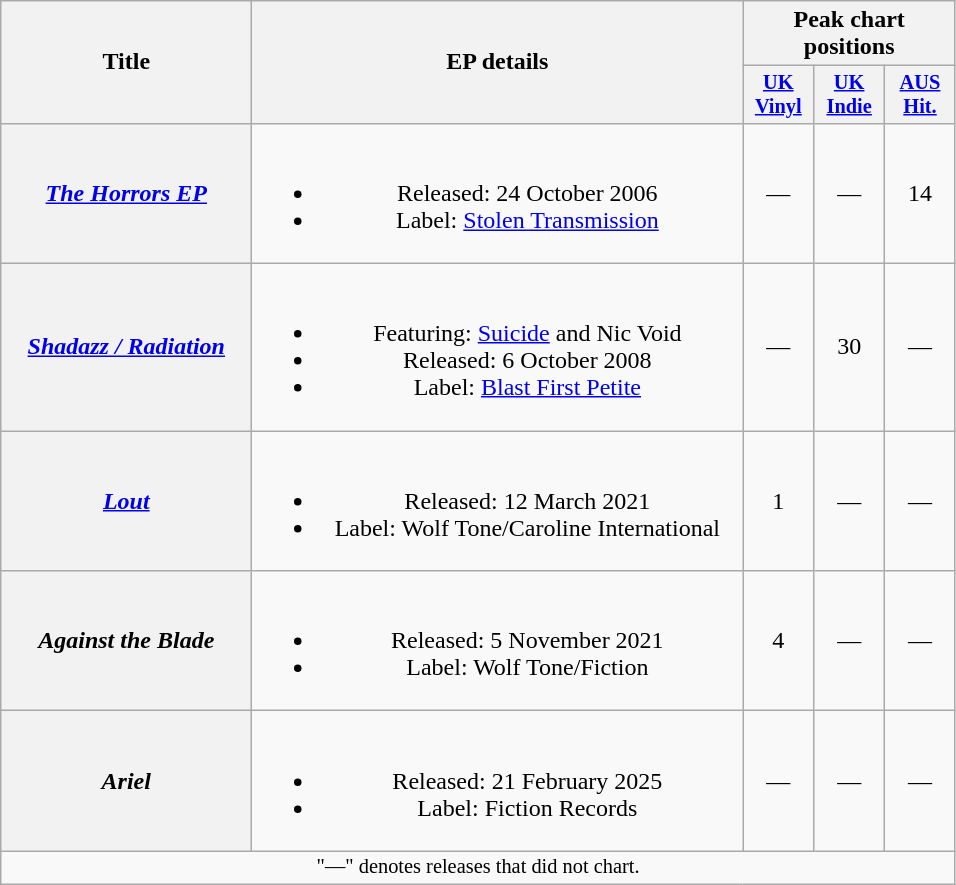<table class="wikitable plainrowheaders" style="text-align:center;">
<tr>
<th scope="col" rowspan="2" style="width:10em;">Title</th>
<th scope="col" rowspan="2" style="width:20em;">EP details</th>
<th scope="col" colspan="3">Peak chart positions</th>
</tr>
<tr>
<th scope="col" style="width:3em;font-size:85%;"><a href='#'>UK<br>Vinyl</a><br></th>
<th scope="col" style="width:3em;font-size:85%;"><a href='#'>UK Indie</a><br></th>
<th scope="col" style="width:3em;font-size:85%;"><a href='#'>AUS<br>Hit.</a><br></th>
</tr>
<tr>
<th scope="row"><em><a href='#'>The Horrors EP</a></em></th>
<td><br><ul><li>Released: 24 October 2006</li><li>Label: <a href='#'>Stolen Transmission</a></li></ul></td>
<td>—</td>
<td>—</td>
<td>14</td>
</tr>
<tr>
<th scope="row"><em><a href='#'>Shadazz / Radiation</a></em></th>
<td><br><ul><li>Featuring: <a href='#'>Suicide</a> and Nic Void</li><li>Released: 6 October 2008</li><li>Label: <a href='#'>Blast First Petite</a></li></ul></td>
<td>—</td>
<td>30</td>
<td>—</td>
</tr>
<tr>
<th scope="row"><em><a href='#'>Lout</a></em></th>
<td><br><ul><li>Released: 12 March 2021</li><li>Label: Wolf Tone/Caroline International</li></ul></td>
<td>1</td>
<td>—</td>
<td>—</td>
</tr>
<tr>
<th scope="row"><em>Against the Blade</em></th>
<td><br><ul><li>Released: 5 November 2021</li><li>Label: Wolf Tone/Fiction</li></ul></td>
<td>4</td>
<td>—</td>
<td>—</td>
</tr>
<tr>
<th scope="row"><em>Ariel</em></th>
<td><br><ul><li>Released: 21 February 2025</li><li>Label: Fiction Records</li></ul></td>
<td>—</td>
<td>—</td>
<td>—</td>
</tr>
<tr>
<td align="center" colspan="14" style="font-size: 85%">"—" denotes releases that did not chart.</td>
</tr>
</table>
